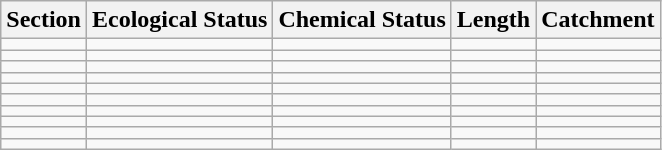<table class="wikitable">
<tr>
<th>Section</th>
<th>Ecological Status</th>
<th>Chemical Status</th>
<th>Length</th>
<th>Catchment</th>
</tr>
<tr>
<td></td>
<td></td>
<td></td>
<td></td>
<td></td>
</tr>
<tr>
<td></td>
<td></td>
<td></td>
<td></td>
<td></td>
</tr>
<tr>
<td></td>
<td></td>
<td></td>
<td></td>
<td></td>
</tr>
<tr>
<td></td>
<td></td>
<td></td>
<td></td>
<td></td>
</tr>
<tr>
<td></td>
<td></td>
<td></td>
<td></td>
<td></td>
</tr>
<tr>
<td></td>
<td></td>
<td></td>
<td></td>
<td></td>
</tr>
<tr>
<td></td>
<td></td>
<td></td>
<td></td>
<td></td>
</tr>
<tr>
<td></td>
<td></td>
<td></td>
<td></td>
<td></td>
</tr>
<tr>
<td></td>
<td></td>
<td></td>
<td></td>
<td></td>
</tr>
<tr>
<td></td>
<td></td>
<td></td>
<td></td>
<td></td>
</tr>
</table>
